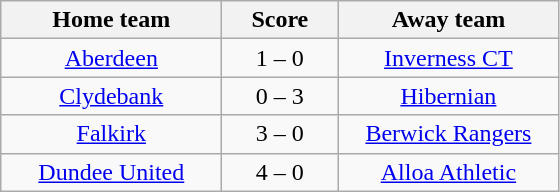<table class="wikitable" style="text-align: center">
<tr>
<th width=140>Home team</th>
<th width=70>Score</th>
<th width=140>Away team</th>
</tr>
<tr>
<td><a href='#'>Aberdeen</a></td>
<td>1 – 0</td>
<td><a href='#'>Inverness CT</a></td>
</tr>
<tr>
<td><a href='#'>Clydebank</a></td>
<td>0 – 3</td>
<td><a href='#'>Hibernian</a></td>
</tr>
<tr>
<td><a href='#'>Falkirk</a></td>
<td>3 – 0</td>
<td><a href='#'>Berwick Rangers</a></td>
</tr>
<tr>
<td><a href='#'>Dundee United</a></td>
<td>4 – 0</td>
<td><a href='#'>Alloa Athletic</a></td>
</tr>
</table>
